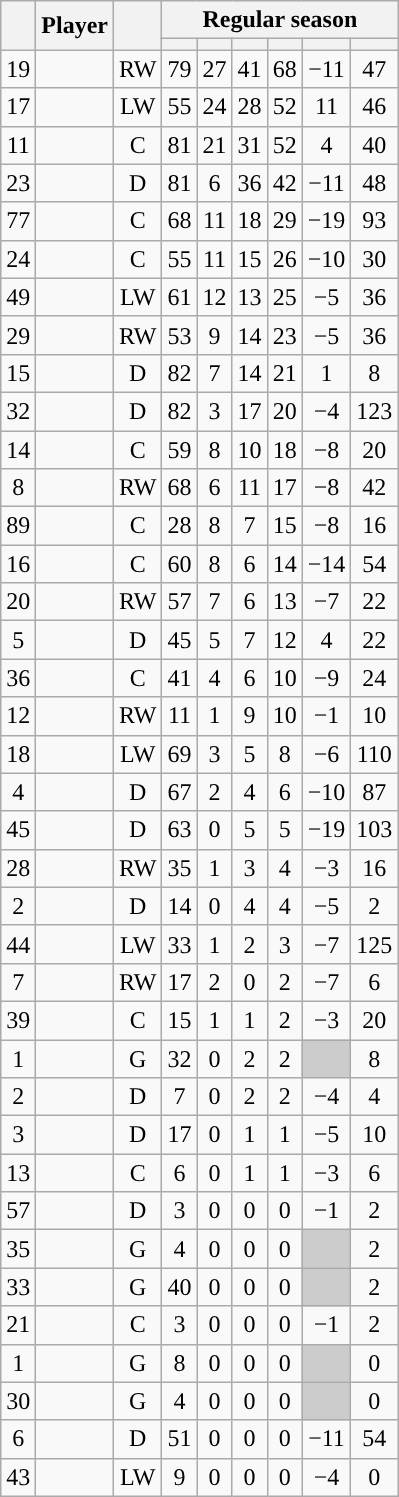<table class="wikitable sortable plainrowheaders" style="text-align:center;">
<tr>
<th scope="col" data-sort-type="number" rowspan="2"></th>
<th scope="col" rowspan="2">Player</th>
<th scope="col" rowspan="2"></th>
<th scope=colgroup colspan=6>Regular season</th>
</tr>
<tr>
<th scope="col" data-sort-type="number"></th>
<th scope="col" data-sort-type="number"></th>
<th scope="col" data-sort-type="number"></th>
<th scope="col" data-sort-type="number"></th>
<th scope="col" data-sort-type="number"></th>
<th scope="col" data-sort-type="number"></th>
</tr>
<tr>
<td scope="row">19</td>
<td align="left"></td>
<td>RW</td>
<td>79</td>
<td>27</td>
<td>41</td>
<td>68</td>
<td>−11</td>
<td>47</td>
</tr>
<tr>
<td scope="row">17</td>
<td align="left"></td>
<td>LW</td>
<td>55</td>
<td>24</td>
<td>28</td>
<td>52</td>
<td>11</td>
<td>46</td>
</tr>
<tr>
<td scope="row">11</td>
<td align="left"></td>
<td>C</td>
<td>81</td>
<td>21</td>
<td>31</td>
<td>52</td>
<td>4</td>
<td>40</td>
</tr>
<tr>
<td scope="row">23</td>
<td align="left"></td>
<td>D</td>
<td>81</td>
<td>6</td>
<td>36</td>
<td>42</td>
<td>−11</td>
<td>48</td>
</tr>
<tr>
<td scope="row">77</td>
<td align="left"></td>
<td>C</td>
<td>68</td>
<td>11</td>
<td>18</td>
<td>29</td>
<td>−19</td>
<td>93</td>
</tr>
<tr>
<td scope="row">24</td>
<td align="left"></td>
<td>C</td>
<td>55</td>
<td>11</td>
<td>15</td>
<td>26</td>
<td>−10</td>
<td>30</td>
</tr>
<tr>
<td scope="row">49</td>
<td align="left"></td>
<td>LW</td>
<td>61</td>
<td>12</td>
<td>13</td>
<td>25</td>
<td>−5</td>
<td>36</td>
</tr>
<tr>
<td scope="row">29</td>
<td align="left"></td>
<td>RW</td>
<td>53</td>
<td>9</td>
<td>14</td>
<td>23</td>
<td>−5</td>
<td>36</td>
</tr>
<tr>
<td scope="row">15</td>
<td align="left"></td>
<td>D</td>
<td>82</td>
<td>7</td>
<td>14</td>
<td>21</td>
<td>1</td>
<td>8</td>
</tr>
<tr>
<td scope="row">32</td>
<td align="left"></td>
<td>D</td>
<td>82</td>
<td>3</td>
<td>17</td>
<td>20</td>
<td>−4</td>
<td>123</td>
</tr>
<tr>
<td scope="row">14</td>
<td align="left"></td>
<td>C</td>
<td>59</td>
<td>8</td>
<td>10</td>
<td>18</td>
<td>−8</td>
<td>20</td>
</tr>
<tr>
<td scope="row">8</td>
<td align="left"></td>
<td>RW</td>
<td>68</td>
<td>6</td>
<td>11</td>
<td>17</td>
<td>−8</td>
<td>42</td>
</tr>
<tr>
<td scope="row">89</td>
<td align="left"></td>
<td>C</td>
<td>28</td>
<td>8</td>
<td>7</td>
<td>15</td>
<td>−8</td>
<td>16</td>
</tr>
<tr>
<td scope="row">16</td>
<td align="left"></td>
<td>C</td>
<td>60</td>
<td>8</td>
<td>6</td>
<td>14</td>
<td>−14</td>
<td>54</td>
</tr>
<tr>
<td scope="row">20</td>
<td align="left"></td>
<td>RW</td>
<td>57</td>
<td>7</td>
<td>6</td>
<td>13</td>
<td>−7</td>
<td>22</td>
</tr>
<tr>
<td scope="row">5</td>
<td align="left"></td>
<td>D</td>
<td>45</td>
<td>5</td>
<td>7</td>
<td>12</td>
<td>4</td>
<td>22</td>
</tr>
<tr>
<td scope="row">36</td>
<td align="left"></td>
<td>C</td>
<td>41</td>
<td>4</td>
<td>6</td>
<td>10</td>
<td>−9</td>
<td>24</td>
</tr>
<tr>
<td scope="row">12</td>
<td align="left"></td>
<td>RW</td>
<td>11</td>
<td>1</td>
<td>9</td>
<td>10</td>
<td>−1</td>
<td>10</td>
</tr>
<tr>
<td scope="row">18</td>
<td align="left"></td>
<td>LW</td>
<td>69</td>
<td>3</td>
<td>5</td>
<td>8</td>
<td>−6</td>
<td>110</td>
</tr>
<tr>
<td scope="row">4</td>
<td align="left"></td>
<td>D</td>
<td>67</td>
<td>2</td>
<td>4</td>
<td>6</td>
<td>−10</td>
<td>87</td>
</tr>
<tr>
<td scope="row">45</td>
<td align="left"></td>
<td>D</td>
<td>63</td>
<td>0</td>
<td>5</td>
<td>5</td>
<td>−19</td>
<td>103</td>
</tr>
<tr>
<td scope="row">28</td>
<td align="left"></td>
<td>RW</td>
<td>35</td>
<td>1</td>
<td>3</td>
<td>4</td>
<td>−3</td>
<td>16</td>
</tr>
<tr>
<td scope="row">2</td>
<td align="left"></td>
<td>D</td>
<td>14</td>
<td>0</td>
<td>4</td>
<td>4</td>
<td>−5</td>
<td>2</td>
</tr>
<tr>
<td scope="row">44</td>
<td align="left"></td>
<td>LW</td>
<td>33</td>
<td>1</td>
<td>2</td>
<td>3</td>
<td>−7</td>
<td>125</td>
</tr>
<tr>
<td scope="row">7</td>
<td align="left"></td>
<td>RW</td>
<td>17</td>
<td>2</td>
<td>0</td>
<td>2</td>
<td>−7</td>
<td>6</td>
</tr>
<tr>
<td scope="row">39</td>
<td align="left"></td>
<td>C</td>
<td>15</td>
<td>1</td>
<td>1</td>
<td>2</td>
<td>−3</td>
<td>20</td>
</tr>
<tr>
<td scope="row">1</td>
<td align="left"></td>
<td>G</td>
<td>32</td>
<td>0</td>
<td>2</td>
<td>2</td>
<td style="background:#ccc"></td>
<td>8</td>
</tr>
<tr>
<td scope="row">2</td>
<td align="left"></td>
<td>D</td>
<td>7</td>
<td>0</td>
<td>2</td>
<td>2</td>
<td>−4</td>
<td>4</td>
</tr>
<tr>
<td scope="row">3</td>
<td align="left"></td>
<td>D</td>
<td>17</td>
<td>0</td>
<td>1</td>
<td>1</td>
<td>−5</td>
<td>10</td>
</tr>
<tr>
<td scope="row">13</td>
<td align="left"></td>
<td>C</td>
<td>6</td>
<td>0</td>
<td>1</td>
<td>1</td>
<td>−3</td>
<td>6</td>
</tr>
<tr>
<td scope="row">57</td>
<td align="left"></td>
<td>D</td>
<td>3</td>
<td>0</td>
<td>0</td>
<td>0</td>
<td>−1</td>
<td>2</td>
</tr>
<tr>
<td scope="row">35</td>
<td align="left"></td>
<td>G</td>
<td>4</td>
<td>0</td>
<td>0</td>
<td>0</td>
<td style="background:#ccc"></td>
<td>2</td>
</tr>
<tr>
<td scope="row">33</td>
<td align="left"></td>
<td>G</td>
<td>40</td>
<td>0</td>
<td>0</td>
<td>0</td>
<td style="background:#ccc"></td>
<td>2</td>
</tr>
<tr>
<td scope="row">21</td>
<td align="left"></td>
<td>C</td>
<td>3</td>
<td>0</td>
<td>0</td>
<td>0</td>
<td>−1</td>
<td>2</td>
</tr>
<tr>
<td scope="row">1</td>
<td align="left"></td>
<td>G</td>
<td>8</td>
<td>0</td>
<td>0</td>
<td>0</td>
<td style="background:#ccc"></td>
<td>0</td>
</tr>
<tr>
<td scope="row">30</td>
<td align="left"></td>
<td>G</td>
<td>4</td>
<td>0</td>
<td>0</td>
<td>0</td>
<td style="background:#ccc"></td>
<td>0</td>
</tr>
<tr>
<td scope="row">6</td>
<td align="left"></td>
<td>D</td>
<td>51</td>
<td>0</td>
<td>0</td>
<td>0</td>
<td>−11</td>
<td>54</td>
</tr>
<tr>
<td scope="row">43</td>
<td align="left"></td>
<td>LW</td>
<td>9</td>
<td>0</td>
<td>0</td>
<td>0</td>
<td>−4</td>
<td>0</td>
</tr>
</table>
